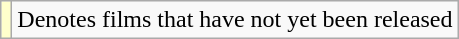<table class="wikitable">
<tr>
<td style="background:#ffc;"></td>
<td>Denotes films that have not yet been released</td>
</tr>
</table>
